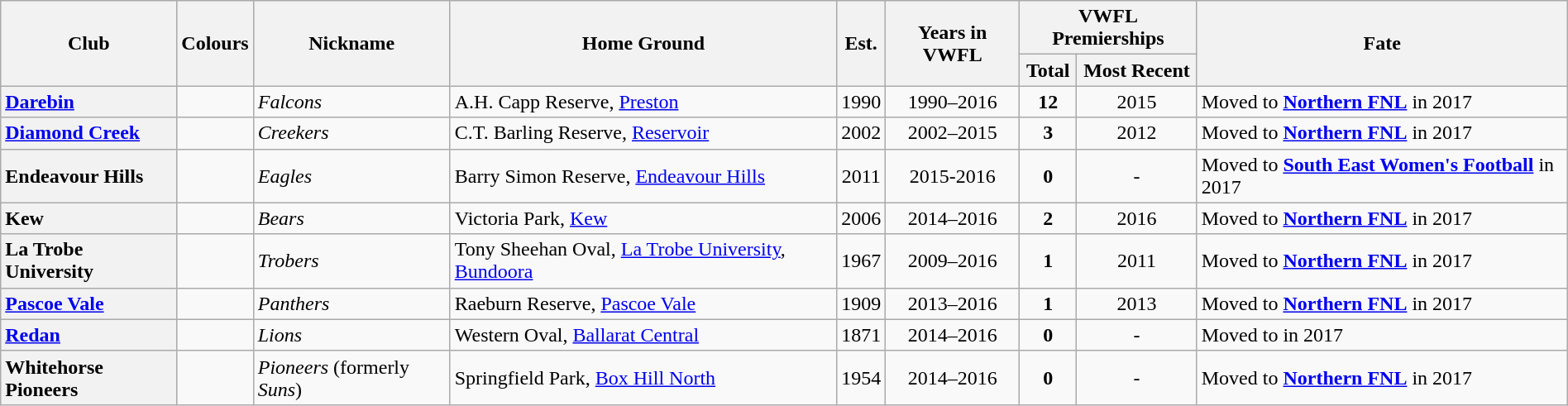<table class="wikitable sortable" style="text-align:center; width:100%">
<tr>
<th rowspan="2">Club</th>
<th rowspan="2">Colours</th>
<th rowspan="2">Nickname</th>
<th rowspan="2">Home Ground</th>
<th rowspan="2">Est.</th>
<th rowspan="2">Years in VWFL</th>
<th colspan="2">VWFL Premierships</th>
<th rowspan="2">Fate</th>
</tr>
<tr>
<th>Total</th>
<th>Most Recent</th>
</tr>
<tr>
<th style="text-align:left"><a href='#'>Darebin</a></th>
<td></td>
<td align="left"><em>Falcons</em></td>
<td align="left">A.H. Capp Reserve, <a href='#'>Preston</a></td>
<td>1990</td>
<td>1990–2016</td>
<td><strong>12</strong></td>
<td>2015</td>
<td align="left">Moved to <a href='#'><strong>Northern FNL</strong></a> in 2017</td>
</tr>
<tr>
<th style="text-align:left"><a href='#'>Diamond Creek</a></th>
<td></td>
<td align="left"><em>Creekers</em></td>
<td align="left">C.T. Barling Reserve, <a href='#'>Reservoir</a></td>
<td>2002</td>
<td>2002–2015</td>
<td><strong>3</strong></td>
<td>2012</td>
<td align="left">Moved to <a href='#'><strong>Northern FNL</strong></a> in 2017</td>
</tr>
<tr>
<th style="text-align:left">Endeavour Hills</th>
<td></td>
<td align="left"><em>Eagles</em></td>
<td align="left">Barry Simon Reserve, <a href='#'>Endeavour Hills</a></td>
<td>2011</td>
<td>2015-2016</td>
<td><strong>0</strong></td>
<td>-</td>
<td align="left">Moved to <a href='#'><strong>South East Women's Football</strong></a> in 2017</td>
</tr>
<tr>
<th style="text-align:left">Kew</th>
<td></td>
<td align="left"><em>Bears</em></td>
<td align="left">Victoria Park, <a href='#'>Kew</a></td>
<td>2006</td>
<td>2014–2016</td>
<td><strong>2</strong></td>
<td>2016</td>
<td align="left">Moved to <a href='#'><strong>Northern FNL</strong></a> in 2017</td>
</tr>
<tr>
<th style="text-align:left">La Trobe University</th>
<td></td>
<td align="left"><em>Trobers</em></td>
<td align="left">Tony Sheehan Oval, <a href='#'>La Trobe University</a>, <a href='#'>Bundoora</a></td>
<td>1967</td>
<td>2009–2016</td>
<td><strong>1</strong></td>
<td>2011</td>
<td align="left">Moved to <a href='#'><strong>Northern FNL</strong></a> in 2017</td>
</tr>
<tr>
<th style="text-align:left"><a href='#'>Pascoe Vale</a></th>
<td></td>
<td align="left"><em>Panthers</em></td>
<td align="left">Raeburn Reserve, <a href='#'>Pascoe Vale</a></td>
<td>1909</td>
<td>2013–2016</td>
<td><strong>1</strong></td>
<td>2013</td>
<td align="left">Moved to <a href='#'><strong>Northern FNL</strong></a> in 2017</td>
</tr>
<tr>
<th style="text-align:left"><a href='#'>Redan</a></th>
<td></td>
<td align="left"><em>Lions</em></td>
<td align="left">Western Oval, <a href='#'>Ballarat Central</a></td>
<td>1871</td>
<td>2014–2016</td>
<td><strong>0</strong></td>
<td>-</td>
<td align="left">Moved to <strong></strong> in 2017</td>
</tr>
<tr>
<th style="text-align:left">Whitehorse Pioneers</th>
<td></td>
<td align="left"><em>Pioneers</em> (formerly <em>Suns</em>)</td>
<td align="left">Springfield Park, <a href='#'>Box Hill North</a></td>
<td>1954</td>
<td>2014–2016</td>
<td><strong>0</strong></td>
<td>-</td>
<td align="left">Moved to <a href='#'><strong>Northern FNL</strong></a> in 2017</td>
</tr>
</table>
